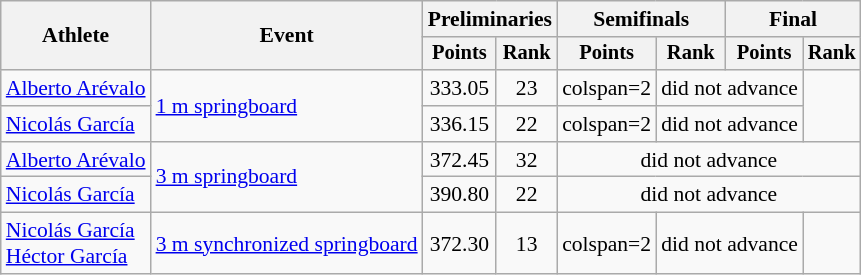<table class=wikitable style="font-size:90%;">
<tr>
<th rowspan="2">Athlete</th>
<th rowspan="2">Event</th>
<th colspan="2">Preliminaries</th>
<th colspan="2">Semifinals</th>
<th colspan="2">Final</th>
</tr>
<tr style="font-size:95%">
<th>Points</th>
<th>Rank</th>
<th>Points</th>
<th>Rank</th>
<th>Points</th>
<th>Rank</th>
</tr>
<tr align=center>
<td align=left><a href='#'>Alberto Arévalo</a></td>
<td align=left rowspan=2><a href='#'>1 m springboard</a></td>
<td>333.05</td>
<td>23</td>
<td>colspan=2 </td>
<td colspan=2>did not advance</td>
</tr>
<tr align=center>
<td align=left><a href='#'>Nicolás García</a></td>
<td>336.15</td>
<td>22</td>
<td>colspan=2 </td>
<td colspan=2>did not advance</td>
</tr>
<tr align=center>
<td align=left><a href='#'>Alberto Arévalo</a></td>
<td align=left rowspan=2><a href='#'>3 m springboard</a></td>
<td>372.45</td>
<td>32</td>
<td colspan=4>did not advance</td>
</tr>
<tr align=center>
<td align=left><a href='#'>Nicolás García</a></td>
<td>390.80</td>
<td>22</td>
<td colspan=4>did not advance</td>
</tr>
<tr align=center>
<td align=left><a href='#'>Nicolás García</a><br><a href='#'>Héctor García</a></td>
<td align=left><a href='#'>3 m synchronized springboard</a></td>
<td>372.30</td>
<td>13</td>
<td>colspan=2 </td>
<td colspan=2>did not advance</td>
</tr>
</table>
